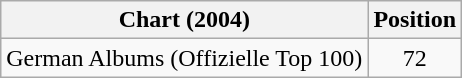<table class="wikitable">
<tr>
<th>Chart (2004)</th>
<th>Position</th>
</tr>
<tr>
<td>German Albums (Offizielle Top 100)</td>
<td align="center">72</td>
</tr>
</table>
